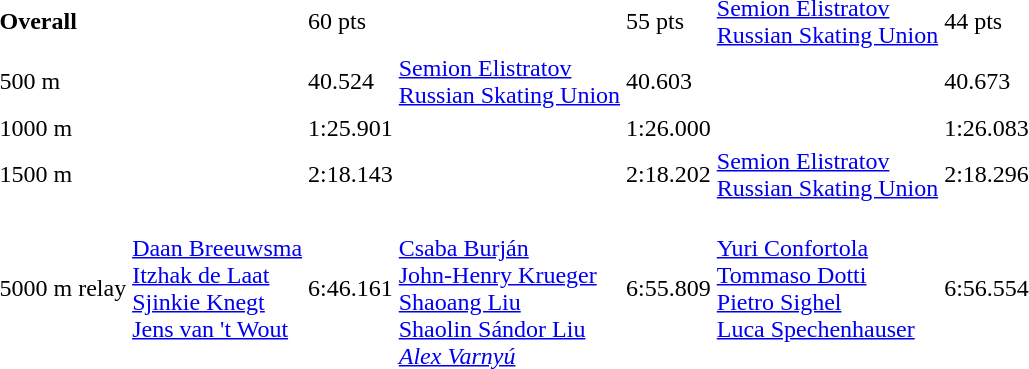<table>
<tr>
<td><strong>Overall</strong></td>
<td></td>
<td>60 pts</td>
<td></td>
<td>55 pts</td>
<td><a href='#'>Semion Elistratov</a><br> <a href='#'>Russian Skating Union</a></td>
<td>44 pts</td>
</tr>
<tr>
<td>500 m</td>
<td></td>
<td>40.524</td>
<td><a href='#'>Semion Elistratov</a><br> <a href='#'>Russian Skating Union</a></td>
<td>40.603</td>
<td></td>
<td>40.673</td>
</tr>
<tr>
<td>1000 m</td>
<td></td>
<td>1:25.901</td>
<td></td>
<td>1:26.000</td>
<td></td>
<td>1:26.083</td>
</tr>
<tr>
<td>1500 m</td>
<td></td>
<td>2:18.143</td>
<td></td>
<td>2:18.202</td>
<td><a href='#'>Semion Elistratov</a><br> <a href='#'>Russian Skating Union</a></td>
<td>2:18.296</td>
</tr>
<tr>
<td>5000 m relay</td>
<td valign=top><br><a href='#'>Daan Breeuwsma</a><br><a href='#'>Itzhak de Laat</a><br><a href='#'>Sjinkie Knegt</a><br><a href='#'>Jens van 't Wout</a></td>
<td>6:46.161</td>
<td><br><a href='#'>Csaba Burján</a><br><a href='#'>John-Henry Krueger</a><br><a href='#'>Shaoang Liu</a><br><a href='#'>Shaolin Sándor Liu</a><br><em><a href='#'>Alex Varnyú</a></em></td>
<td>6:55.809</td>
<td valign=top><br><a href='#'>Yuri Confortola</a><br><a href='#'>Tommaso Dotti</a><br><a href='#'>Pietro Sighel</a><br><a href='#'>Luca Spechenhauser</a></td>
<td>6:56.554</td>
</tr>
</table>
